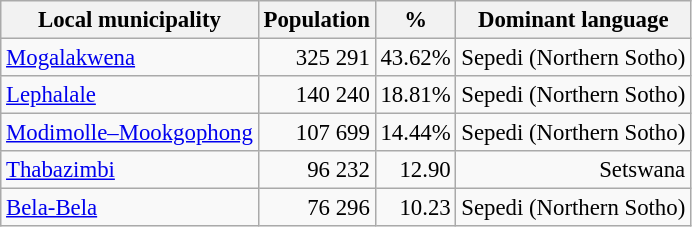<table class="wikitable" style="font-size: 95%; text-align: right">
<tr>
<th>Local municipality</th>
<th>Population</th>
<th>%</th>
<th>Dominant language</th>
</tr>
<tr>
<td align=left><a href='#'>Mogalakwena</a></td>
<td>325 291</td>
<td>43.62%</td>
<td>Sepedi (Northern Sotho)</td>
</tr>
<tr>
<td align=left><a href='#'>Lephalale</a></td>
<td>140 240</td>
<td>18.81%</td>
<td>Sepedi (Northern Sotho)</td>
</tr>
<tr>
<td align=left><a href='#'>Modimolle–Mookgophong</a></td>
<td>107 699</td>
<td>14.44%</td>
<td>Sepedi (Northern Sotho)</td>
</tr>
<tr>
<td align=left><a href='#'>Thabazimbi</a></td>
<td>96 232</td>
<td>12.90</td>
<td>Setswana</td>
</tr>
<tr>
<td align=left><a href='#'>Bela-Bela</a></td>
<td>76 296</td>
<td>10.23</td>
<td>Sepedi (Northern Sotho)</td>
</tr>
</table>
